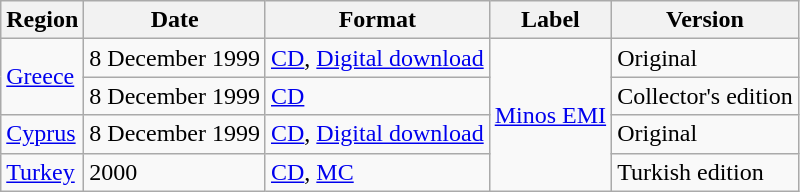<table class="sortable wikitable">
<tr>
<th>Region</th>
<th>Date</th>
<th>Format</th>
<th>Label</th>
<th>Version</th>
</tr>
<tr>
<td rowspan="2"><a href='#'>Greece</a></td>
<td>8 December 1999</td>
<td><a href='#'>CD</a>, <a href='#'>Digital download</a></td>
<td rowspan="4"><a href='#'>Minos EMI</a></td>
<td>Original</td>
</tr>
<tr>
<td>8 December 1999</td>
<td><a href='#'>CD</a></td>
<td>Collector's edition</td>
</tr>
<tr>
<td><a href='#'>Cyprus</a></td>
<td>8 December 1999</td>
<td><a href='#'>CD</a>, <a href='#'>Digital download</a></td>
<td>Original</td>
</tr>
<tr>
<td><a href='#'>Turkey</a></td>
<td>2000</td>
<td><a href='#'>CD</a>, <a href='#'>MC</a></td>
<td>Turkish edition</td>
</tr>
</table>
